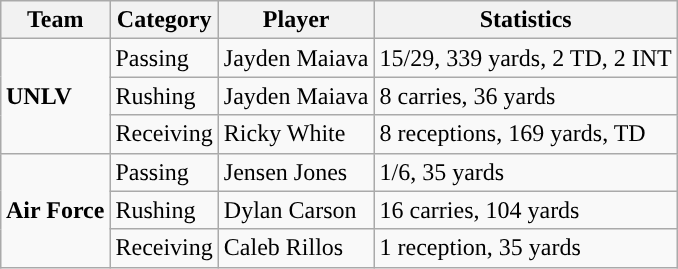<table class="wikitable" style="float: right;">
<tr>
<th>Team</th>
<th>Category</th>
<th>Player</th>
<th>Statistics</th>
</tr>
<tr>
<td rowspan=3><strong>UNLV</strong></td>
<td>Passing</td>
<td>Jayden Maiava</td>
<td>15/29, 339 yards, 2 TD, 2 INT</td>
</tr>
<tr>
<td>Rushing</td>
<td>Jayden Maiava</td>
<td>8 carries, 36 yards</td>
</tr>
<tr>
<td>Receiving</td>
<td>Ricky White</td>
<td>8 receptions, 169 yards, TD</td>
</tr>
<tr>
<td rowspan=3><strong>Air Force</strong></td>
<td>Passing</td>
<td>Jensen Jones</td>
<td>1/6, 35 yards</td>
</tr>
<tr>
<td>Rushing</td>
<td>Dylan Carson</td>
<td>16 carries, 104 yards</td>
</tr>
<tr>
<td>Receiving</td>
<td>Caleb Rillos</td>
<td>1 reception, 35 yards</td>
</tr>
</table>
